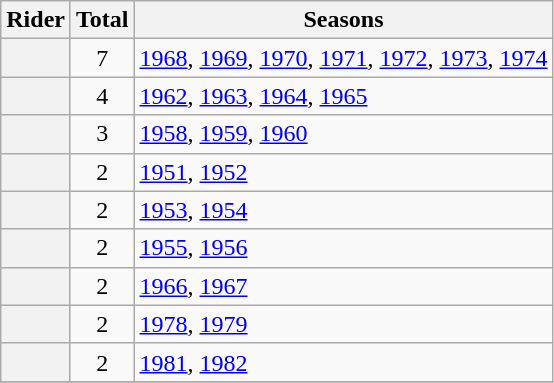<table class="wikitable plainrowheaders sortable">
<tr>
<th scope="col">Rider</th>
<th scope="col">Total</th>
<th scope="col" class="unsortable">Seasons</th>
</tr>
<tr>
<th scope="row"> </th>
<td align=center>7</td>
<td><a href='#'>1968</a>, <a href='#'>1969</a>, <a href='#'>1970</a>, <a href='#'>1971</a>, <a href='#'>1972</a>, <a href='#'>1973</a>, <a href='#'>1974</a></td>
</tr>
<tr>
<th scope="row"> </th>
<td align=center>4</td>
<td><a href='#'>1962</a>, <a href='#'>1963</a>, <a href='#'>1964</a>, <a href='#'>1965</a></td>
</tr>
<tr>
<th scope="row"> </th>
<td align=center>3</td>
<td><a href='#'>1958</a>, <a href='#'>1959</a>, <a href='#'>1960</a></td>
</tr>
<tr>
<th scope="row"> </th>
<td align=center>2</td>
<td><a href='#'>1951</a>, <a href='#'>1952</a></td>
</tr>
<tr>
<th scope="row"> </th>
<td align=center>2</td>
<td><a href='#'>1953</a>, <a href='#'>1954</a></td>
</tr>
<tr>
<th scope="row"> </th>
<td align=center>2</td>
<td><a href='#'>1955</a>, <a href='#'>1956</a></td>
</tr>
<tr>
<th scope="row"> </th>
<td align=center>2</td>
<td><a href='#'>1966</a>, <a href='#'>1967</a></td>
</tr>
<tr>
<th scope="row"> </th>
<td align=center>2</td>
<td><a href='#'>1978</a>, <a href='#'>1979</a></td>
</tr>
<tr>
<th scope="row"> </th>
<td align=center>2</td>
<td><a href='#'>1981</a>, <a href='#'>1982</a></td>
</tr>
<tr>
</tr>
</table>
